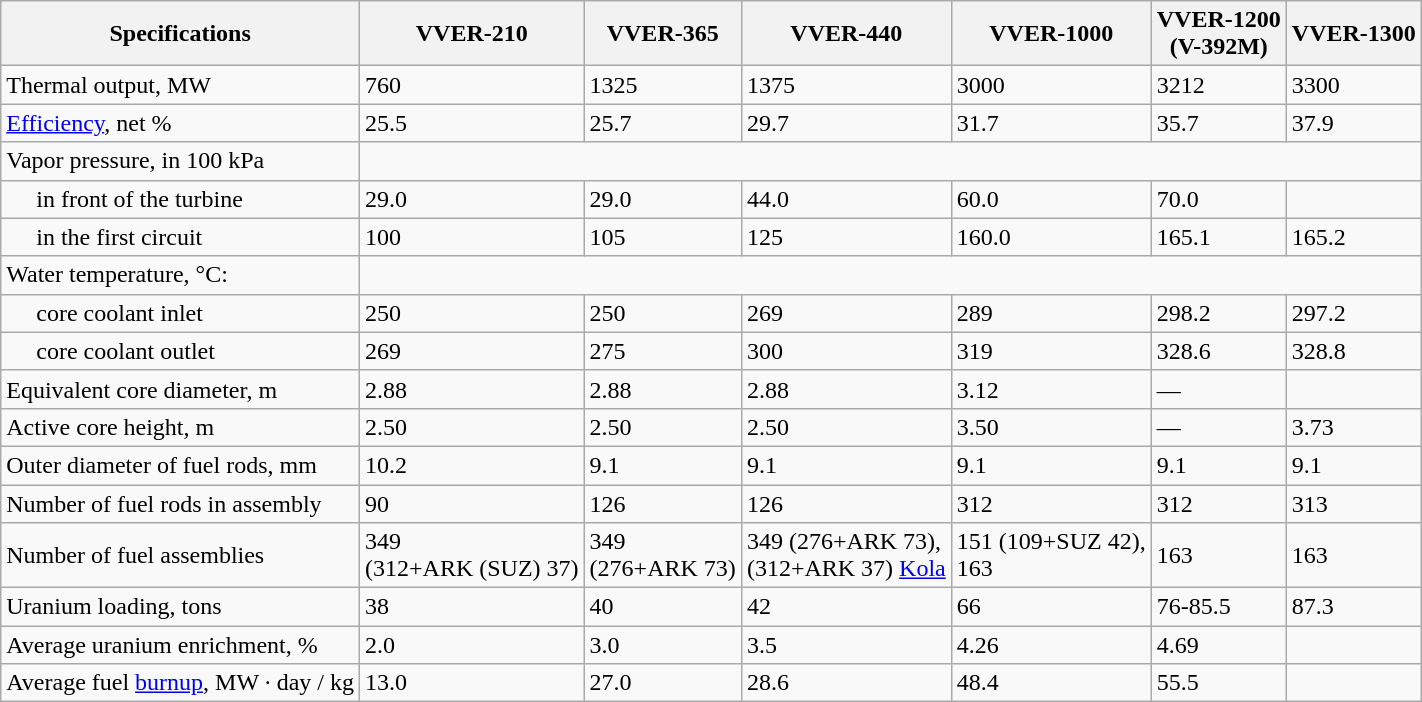<table class="wikitable">
<tr>
<th>Specifications</th>
<th>VVER-210</th>
<th>VVER-365</th>
<th>VVER-440</th>
<th>VVER-1000</th>
<th>VVER-1200<br>(V-392M)</th>
<th>VVER-1300</th>
</tr>
<tr>
<td>Thermal output, MW</td>
<td>760</td>
<td>1325</td>
<td>1375</td>
<td>3000</td>
<td>3212</td>
<td>3300</td>
</tr>
<tr>
<td><a href='#'>Efficiency</a>, net %</td>
<td>25.5</td>
<td>25.7</td>
<td>29.7</td>
<td>31.7</td>
<td>35.7</td>
<td>37.9</td>
</tr>
<tr>
<td>Vapor pressure, in 100 kPa</td>
<td colspan="6"></td>
</tr>
<tr>
<td>     in front of the turbine</td>
<td>29.0</td>
<td>29.0</td>
<td>44.0</td>
<td>60.0</td>
<td>70.0</td>
<td></td>
</tr>
<tr>
<td>     in the first circuit</td>
<td>100</td>
<td>105</td>
<td>125</td>
<td>160.0</td>
<td>165.1</td>
<td>165.2</td>
</tr>
<tr>
<td>Water temperature, °C:</td>
<td colspan="6"> </td>
</tr>
<tr>
<td>     core coolant inlet</td>
<td>250</td>
<td>250</td>
<td>269</td>
<td>289</td>
<td>298.2</td>
<td>297.2</td>
</tr>
<tr>
<td>     core coolant outlet</td>
<td>269</td>
<td>275</td>
<td>300</td>
<td>319</td>
<td>328.6</td>
<td>328.8</td>
</tr>
<tr>
<td>Equivalent core diameter, m</td>
<td>2.88</td>
<td>2.88</td>
<td>2.88</td>
<td>3.12</td>
<td>—</td>
<td></td>
</tr>
<tr>
<td>Active core height, m</td>
<td>2.50</td>
<td>2.50</td>
<td>2.50</td>
<td>3.50</td>
<td>—</td>
<td>3.73</td>
</tr>
<tr>
<td>Outer diameter of fuel rods, mm</td>
<td>10.2</td>
<td>9.1</td>
<td>9.1</td>
<td>9.1</td>
<td>9.1</td>
<td>9.1</td>
</tr>
<tr>
<td>Number of fuel rods in assembly</td>
<td>90</td>
<td>126</td>
<td>126</td>
<td>312</td>
<td>312</td>
<td>313</td>
</tr>
<tr>
<td>Number of fuel assemblies</td>
<td>349<br>(312+ARK (SUZ) 37)</td>
<td>349<br>(276+ARK 73)</td>
<td>349 (276+ARK 73), <br>(312+ARK 37) <a href='#'>Kola</a></td>
<td>151 (109+SUZ 42),<br>163</td>
<td>163</td>
<td>163</td>
</tr>
<tr>
<td>Uranium loading, tons</td>
<td>38</td>
<td>40</td>
<td>42</td>
<td>66</td>
<td>76-85.5</td>
<td>87.3</td>
</tr>
<tr>
<td>Average uranium enrichment, %</td>
<td>2.0</td>
<td>3.0</td>
<td>3.5</td>
<td>4.26</td>
<td>4.69</td>
<td></td>
</tr>
<tr>
<td>Average fuel <a href='#'>burnup</a>, MW · day / kg</td>
<td>13.0</td>
<td>27.0</td>
<td>28.6</td>
<td>48.4</td>
<td>55.5</td>
<td></td>
</tr>
</table>
